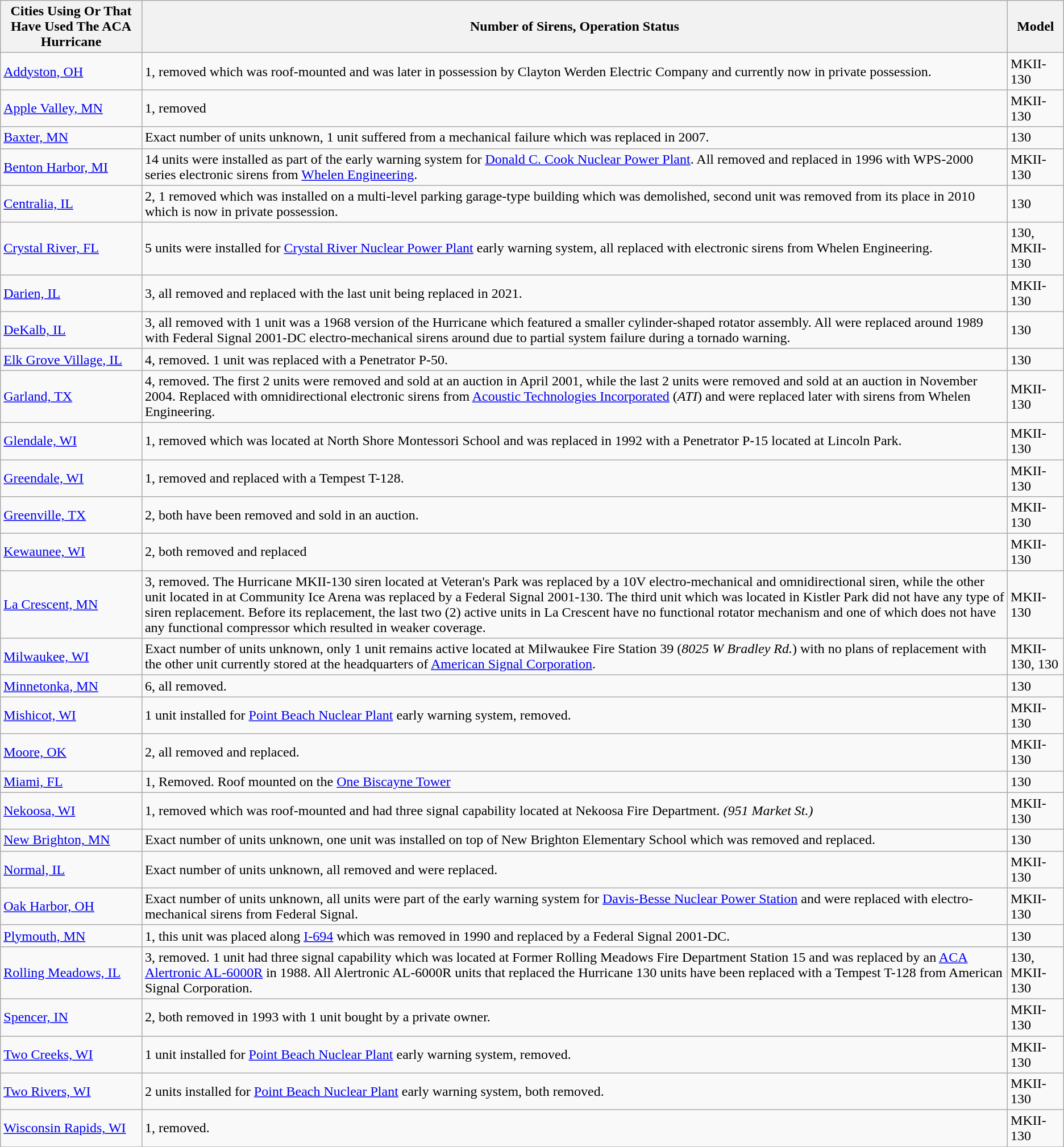<table class="wikitable">
<tr>
<th>Cities Using Or That Have Used The ACA Hurricane</th>
<th>Number of Sirens, Operation Status</th>
<th>Model</th>
</tr>
<tr>
<td><a href='#'>Addyston, OH</a></td>
<td>1, removed which was roof-mounted and was later in possession by Clayton Werden Electric Company and currently now in private possession.</td>
<td>MKII-130</td>
</tr>
<tr>
<td><a href='#'>Apple Valley, MN</a></td>
<td>1, removed</td>
<td>MKII-130</td>
</tr>
<tr>
<td><a href='#'>Baxter, MN</a></td>
<td>Exact number of units unknown, 1 unit suffered from a mechanical failure which was replaced in 2007.</td>
<td>130</td>
</tr>
<tr>
<td><a href='#'>Benton Harbor, MI</a></td>
<td>14 units were installed as part of the early warning system for <a href='#'>Donald C. Cook Nuclear Power Plant</a>. All removed and replaced in 1996 with WPS-2000 series electronic sirens from <a href='#'>Whelen Engineering</a>.</td>
<td>MKII-130</td>
</tr>
<tr>
<td><a href='#'>Centralia, IL</a></td>
<td>2, 1 removed which was installed on a multi-level parking garage-type building which was demolished, second unit was removed from its place in 2010 which is now in private possession.</td>
<td>130</td>
</tr>
<tr>
<td><a href='#'>Crystal River, FL</a></td>
<td>5 units were installed for <a href='#'>Crystal River Nuclear Power Plant</a> early warning system, all replaced with electronic sirens from Whelen Engineering.</td>
<td>130, MKII-130</td>
</tr>
<tr>
<td><a href='#'>Darien, IL</a></td>
<td>3, all removed and replaced with the last unit being replaced in 2021.</td>
<td>MKII-130</td>
</tr>
<tr>
<td><a href='#'>DeKalb, IL</a></td>
<td>3, all removed with 1 unit was a 1968 version of the Hurricane which featured a smaller cylinder-shaped rotator assembly. All were replaced around 1989 with Federal Signal 2001-DC electro-mechanical sirens around due to partial system failure during a tornado warning.</td>
<td>130</td>
</tr>
<tr>
<td><a href='#'>Elk Grove Village, IL</a></td>
<td>4, removed. 1 unit was replaced with a Penetrator P-50.</td>
<td>130</td>
</tr>
<tr>
<td><a href='#'>Garland, TX</a></td>
<td>4, removed. The first 2 units were removed and sold at an auction in April 2001, while the last 2 units were removed and sold at an auction in November 2004. Replaced with omnidirectional electronic sirens from <a href='#'>Acoustic Technologies Incorporated</a> (<em>ATI</em>) and were replaced later with sirens from Whelen Engineering.</td>
<td>MKII-130</td>
</tr>
<tr>
<td><a href='#'>Glendale, WI</a></td>
<td>1, removed which was located at North Shore Montessori School and was replaced in 1992 with a Penetrator P-15 located at Lincoln Park.</td>
<td>MKII-130</td>
</tr>
<tr>
<td><a href='#'>Greendale, WI</a></td>
<td>1, removed and replaced with a Tempest T-128.</td>
<td>MKII-130</td>
</tr>
<tr>
<td><a href='#'>Greenville, TX</a></td>
<td>2, both have been removed and sold in an auction.</td>
<td>MKII-130</td>
</tr>
<tr>
<td><a href='#'>Kewaunee, WI</a></td>
<td>2, both removed and replaced</td>
<td>MKII-130</td>
</tr>
<tr>
<td><a href='#'>La Crescent, MN</a></td>
<td>3, removed. The Hurricane MKII-130 siren located at Veteran's Park was replaced by a  10V electro-mechanical and omnidirectional siren, while the other unit located in at Community Ice Arena was replaced by a Federal Signal 2001-130. The third unit which was located in Kistler Park did not have any type of siren replacement. Before its replacement, the last two (2) active units in La Crescent have no functional rotator mechanism and one of which does not have any functional compressor which resulted in weaker coverage.</td>
<td>MKII-130</td>
</tr>
<tr>
<td><a href='#'>Milwaukee, WI</a></td>
<td>Exact number of units unknown, only 1 unit remains active located at Milwaukee Fire Station 39 (<em>8025 W Bradley Rd.</em>) with no plans of replacement with the other unit currently stored at the headquarters of <a href='#'>American Signal Corporation</a>.</td>
<td>MKII-130, 130</td>
</tr>
<tr>
<td><a href='#'>Minnetonka, MN</a></td>
<td>6, all removed.</td>
<td>130</td>
</tr>
<tr>
<td><a href='#'>Mishicot, WI</a></td>
<td>1 unit installed for <a href='#'>Point Beach Nuclear Plant</a> early warning system, removed.</td>
<td>MKII-130</td>
</tr>
<tr>
<td><a href='#'>Moore, OK</a></td>
<td>2, all removed and replaced.</td>
<td>MKII-130</td>
</tr>
<tr>
<td><a href='#'>Miami, FL</a></td>
<td>1, Removed. Roof mounted on the <a href='#'>One Biscayne Tower</a></td>
<td>130</td>
</tr>
<tr>
<td><a href='#'>Nekoosa, WI</a></td>
<td>1, removed which was roof-mounted and had three signal capability located at Nekoosa Fire Department. <em>(951 Market St.)</em></td>
<td>MKII-130</td>
</tr>
<tr>
<td><a href='#'>New Brighton, MN</a></td>
<td>Exact number of units unknown, one unit was installed on top of New Brighton Elementary School which was removed and replaced. </td>
<td>130</td>
</tr>
<tr>
<td><a href='#'>Normal, IL</a></td>
<td>Exact number of units unknown, all removed and were replaced.</td>
<td>MKII-130</td>
</tr>
<tr>
<td><a href='#'>Oak Harbor, OH</a></td>
<td>Exact number of units unknown, all units were part of the early warning system for <a href='#'>Davis-Besse Nuclear Power Station</a> and were replaced with electro-mechanical sirens from Federal Signal.</td>
<td>MKII-130</td>
</tr>
<tr>
<td><a href='#'>Plymouth, MN</a></td>
<td>1, this unit was placed along <a href='#'>I-694</a> which was removed in 1990 and replaced by a Federal Signal 2001-DC.</td>
<td>130</td>
</tr>
<tr>
<td><a href='#'>Rolling Meadows, IL</a></td>
<td>3, removed. 1 unit had three signal capability which was located at Former Rolling Meadows Fire Department Station 15 and was replaced by an <a href='#'>ACA Alertronic AL-6000R</a> in 1988.  All Alertronic AL-6000R units that replaced the Hurricane 130 units have been replaced with a Tempest T-128 from American Signal Corporation.</td>
<td>130, MKII-130</td>
</tr>
<tr>
<td><a href='#'>Spencer, IN</a></td>
<td>2, both removed in 1993 with 1 unit bought by a private owner.</td>
<td>MKII-130</td>
</tr>
<tr>
<td><a href='#'>Two Creeks, WI</a></td>
<td>1 unit installed for <a href='#'>Point Beach Nuclear Plant</a> early warning system, removed.</td>
<td>MKII-130</td>
</tr>
<tr>
<td><a href='#'>Two Rivers, WI</a></td>
<td>2 units installed for <a href='#'>Point Beach Nuclear Plant</a> early warning system, both removed.</td>
<td>MKII-130</td>
</tr>
<tr>
<td><a href='#'>Wisconsin Rapids, WI</a></td>
<td>1, removed.</td>
<td>MKII-130</td>
</tr>
<tr>
</tr>
</table>
